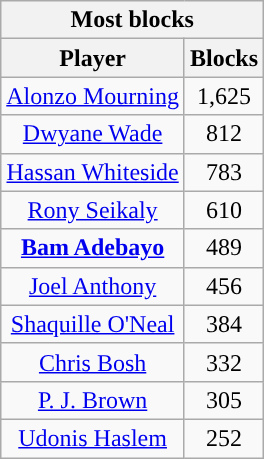<table class="wikitable sortable" style="text-align:center;">
<tr>
<th colspan="2">Most blocks</th>
</tr>
<tr>
<th>Player</th>
<th>Blocks</th>
</tr>
<tr>
<td><a href='#'>Alonzo Mourning</a></td>
<td>1,625</td>
</tr>
<tr>
<td><a href='#'>Dwyane Wade</a></td>
<td>812</td>
</tr>
<tr>
<td><a href='#'>Hassan Whiteside</a></td>
<td>783</td>
</tr>
<tr>
<td><a href='#'>Rony Seikaly</a></td>
<td>610</td>
</tr>
<tr>
<td><strong><a href='#'>Bam Adebayo</a></strong></td>
<td>489</td>
</tr>
<tr>
<td><a href='#'>Joel Anthony</a></td>
<td>456</td>
</tr>
<tr>
<td><a href='#'>Shaquille O'Neal</a></td>
<td>384</td>
</tr>
<tr>
<td><a href='#'>Chris Bosh</a></td>
<td>332</td>
</tr>
<tr>
<td><a href='#'>P. J. Brown</a></td>
<td>305</td>
</tr>
<tr>
<td><a href='#'>Udonis Haslem</a></td>
<td>252</td>
</tr>
</table>
